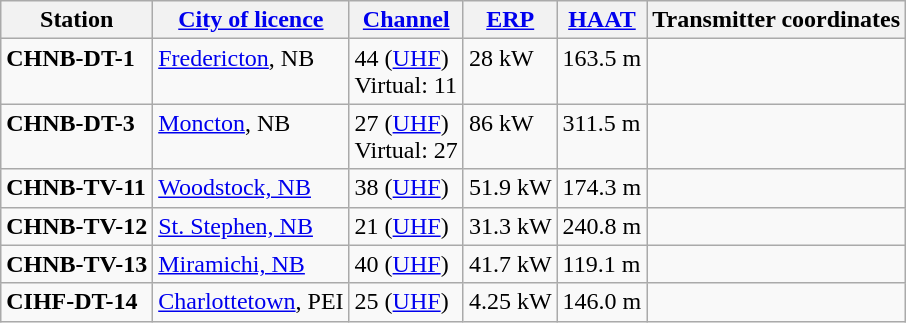<table class="wikitable">
<tr>
<th>Station</th>
<th><a href='#'>City of licence</a></th>
<th><a href='#'>Channel</a></th>
<th><a href='#'>ERP</a></th>
<th><a href='#'>HAAT</a></th>
<th>Transmitter coordinates</th>
</tr>
<tr style="vertical-align: top; text-align: left;">
<td><strong>CHNB-DT-1</strong></td>
<td><a href='#'>Fredericton</a>, NB</td>
<td>44 (<a href='#'>UHF</a>)<br>Virtual: 11</td>
<td>28 kW</td>
<td>163.5 m</td>
<td></td>
</tr>
<tr style="vertical-align: top; text-align: left;">
<td><strong>CHNB-DT-3</strong></td>
<td><a href='#'>Moncton</a>, NB</td>
<td>27 (<a href='#'>UHF</a>)<br>Virtual: 27</td>
<td>86 kW</td>
<td>311.5 m</td>
<td></td>
</tr>
<tr style="vertical-align: top; text-align: left;">
<td><strong>CHNB-TV-11</strong></td>
<td><a href='#'>Woodstock, NB</a><br></td>
<td>38 (<a href='#'>UHF</a>)</td>
<td>51.9 kW</td>
<td>174.3 m</td>
<td></td>
</tr>
<tr style="vertical-align: top; text-align: left;">
<td><strong>CHNB-TV-12</strong></td>
<td><a href='#'>St. Stephen, NB</a></td>
<td>21 (<a href='#'>UHF</a>)</td>
<td>31.3 kW</td>
<td>240.8 m</td>
<td></td>
</tr>
<tr style="vertical-align: top; text-align: left;">
<td><strong>CHNB-TV-13</strong></td>
<td><a href='#'>Miramichi, NB</a></td>
<td>40 (<a href='#'>UHF</a>)</td>
<td>41.7 kW</td>
<td>119.1 m</td>
<td></td>
</tr>
<tr style="vertical-align: top; text-align: left;">
<td><strong>CIHF-DT-14</strong></td>
<td><a href='#'>Charlottetown</a>, PEI</td>
<td>25 (<a href='#'>UHF</a>)</td>
<td>4.25 kW</td>
<td>146.0 m</td>
<td></td>
</tr>
</table>
